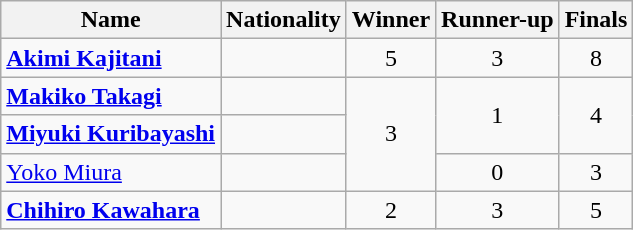<table class="wikitable sortable" style="font-size:100%; text-align: center;">
<tr>
<th>Name</th>
<th>Nationality</th>
<th>Winner</th>
<th>Runner-up</th>
<th>Finals</th>
</tr>
<tr>
<td align="left"><strong><a href='#'>Akimi Kajitani</a></strong></td>
<td align="left"></td>
<td>5</td>
<td>3</td>
<td>8</td>
</tr>
<tr>
<td align="left"><strong><a href='#'>Makiko Takagi</a></strong></td>
<td align="left"></td>
<td rowspan="3">3</td>
<td rowspan="2">1</td>
<td rowspan="2">4</td>
</tr>
<tr>
<td align="left"><strong><a href='#'>Miyuki Kuribayashi</a></strong></td>
<td align="left"></td>
</tr>
<tr>
<td align="left"><a href='#'>Yoko Miura</a></td>
<td align="left"></td>
<td>0</td>
<td>3</td>
</tr>
<tr>
<td align="left"><strong><a href='#'>Chihiro Kawahara</a></strong></td>
<td align="left"></td>
<td>2</td>
<td>3</td>
<td>5</td>
</tr>
</table>
